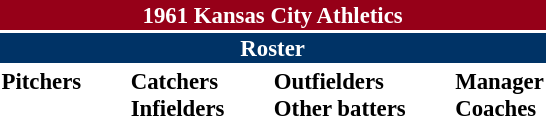<table class="toccolours" style="font-size: 95%;">
<tr>
<th colspan="10" style="background:#960018; color:white; text-align:center;">1961 Kansas City Athletics</th>
</tr>
<tr>
<td colspan="10" style="background:#003366; color:white; text-align:center;"><strong>Roster</strong></td>
</tr>
<tr>
<td valign="top"><strong>Pitchers</strong><br>




















</td>
<td style="width:25px;"></td>
<td valign="top"><strong>Catchers</strong><br>



<strong>Infielders</strong>










</td>
<td style="width:25px;"></td>
<td valign="top"><strong>Outfielders</strong><br>













<strong>Other batters</strong>
</td>
<td style="width:25px;"></td>
<td valign="top"><strong>Manager</strong><br>

<strong>Coaches</strong>




</td>
</tr>
</table>
